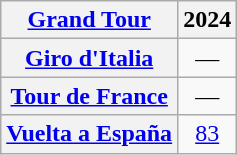<table class="wikitable plainrowheaders">
<tr>
<th scope="col"><a href='#'>Grand Tour</a></th>
<th scope="col">2024</th>
</tr>
<tr style="text-align:center;">
<th scope="row"> <a href='#'>Giro d'Italia</a></th>
<td>—</td>
</tr>
<tr style="text-align:center;">
<th scope="row"> <a href='#'>Tour de France</a></th>
<td>—</td>
</tr>
<tr style="text-align:center;">
<th scope="row"> <a href='#'>Vuelta a España</a></th>
<td><a href='#'>83</a></td>
</tr>
</table>
